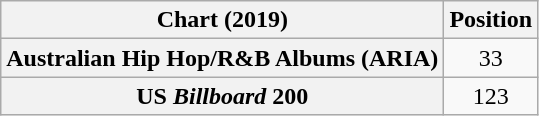<table class="wikitable sortable plainrowheaders" style="text-align:center">
<tr>
<th scope="col">Chart (2019)</th>
<th scope="col">Position</th>
</tr>
<tr>
<th scope="row">Australian Hip Hop/R&B Albums (ARIA)</th>
<td>33</td>
</tr>
<tr>
<th scope="row">US <em>Billboard</em> 200</th>
<td>123</td>
</tr>
</table>
